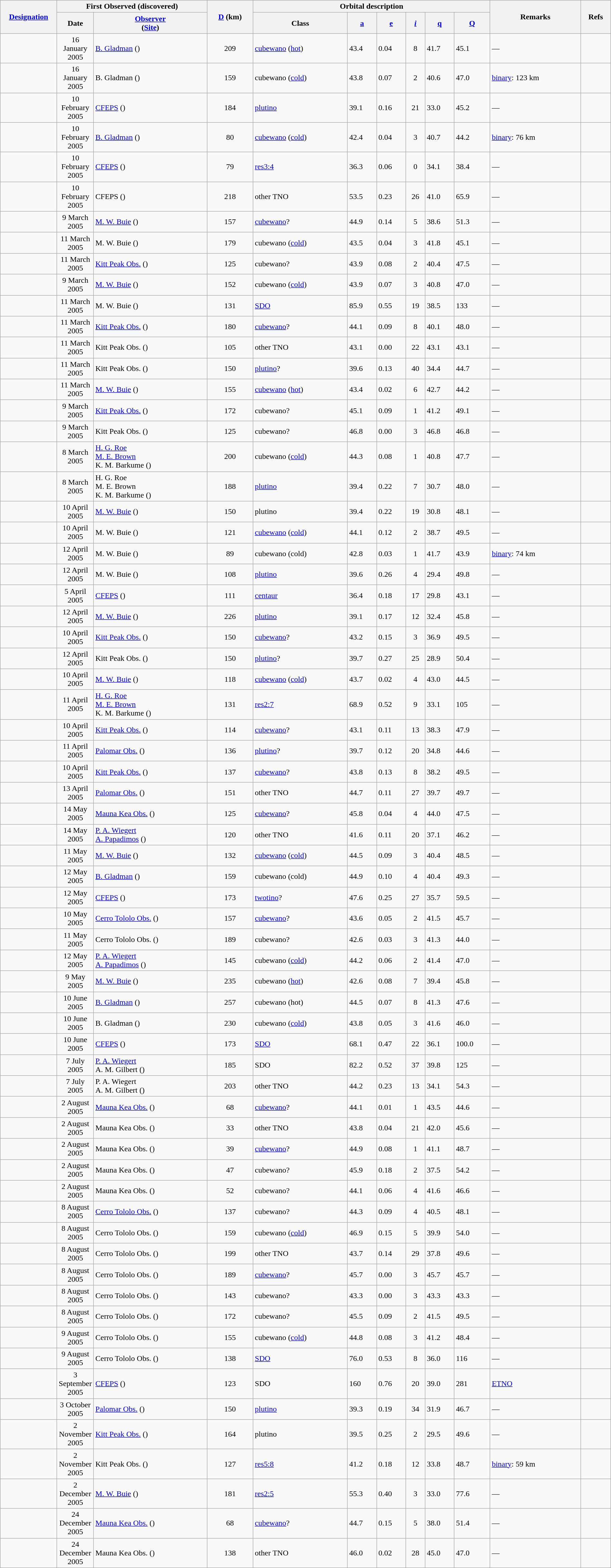<table class="wikitable sortable" style="width: 100%;">
<tr>
<th width= 110 rowspan=2><a href='#'>Designation</a></th>
<th colspan=2 width=115>First Observed (discovered)</th>
<th rowspan=2><a href='#'>D</a> (km)</th>
<th colspan=6>Orbital description</th>
<th rowspan=2 width=180>Remarks</th>
<th rowspan=2 width=55 class="unsortable">Refs</th>
</tr>
<tr>
<th width=55>Date</th>
<th><a href='#'>Observer</a><br>(<a href='#'>Site</a>)</th>
<th>Class</th>
<th><a href='#'>a</a><br></th>
<th><a href='#'>e</a></th>
<th><a href='#'><em>i</em></a><br></th>
<th><a href='#'>q</a><br></th>
<th><a href='#'>Q</a><br></th>
</tr>
<tr id="2005 BV49">
<td></td>
<td align=center>16 January 2005</td>
<td><a href='#'>B. Gladman</a> ()</td>
<td align=center>209</td>
<td><a href='#'>cubewano</a> (<a href='#'>hot</a>)</td>
<td>43.4</td>
<td>0.04</td>
<td align=center>8</td>
<td>41.7</td>
<td>45.1</td>
<td>—</td>
<td></td>
</tr>
<tr id="2005 BW49">
<td></td>
<td align=center>16 January 2005</td>
<td>B. Gladman ()</td>
<td align=center>159</td>
<td>cubewano (<a href='#'>cold</a>)</td>
<td>43.8</td>
<td>0.07</td>
<td align=center>2</td>
<td>40.6</td>
<td>47.0</td>
<td><a href='#'>binary</a>: 123 km</td>
<td></td>
</tr>
<tr id="2005 CD81">
<td></td>
<td align=center>10 February 2005</td>
<td><a href='#'>CFEPS</a> ()</td>
<td align=center>184</td>
<td><a href='#'>plutino</a></td>
<td>39.1</td>
<td>0.16</td>
<td align=center>21</td>
<td>33.0</td>
<td>45.2</td>
<td>—</td>
<td></td>
</tr>
<tr id="2005 CE81">
<td></td>
<td align=center>10 February 2005</td>
<td><a href='#'>B. Gladman</a> ()</td>
<td align=center>80</td>
<td><a href='#'>cubewano</a> (<a href='#'>cold</a>)</td>
<td>42.4</td>
<td>0.04</td>
<td align=center>3</td>
<td>40.7</td>
<td>44.2</td>
<td><a href='#'>binary</a>: 76 km</td>
<td></td>
</tr>
<tr id="2005 CF81">
<td></td>
<td align=center>10 February 2005</td>
<td><a href='#'>CFEPS</a> ()</td>
<td align=center>79</td>
<td><a href='#'>res</a><a href='#'>3:4</a></td>
<td>36.3</td>
<td>0.06</td>
<td align=center>0</td>
<td>34.1</td>
<td>38.4</td>
<td>—</td>
<td></td>
</tr>
<tr id="2005 CG81">
<td></td>
<td align=center>10 February 2005</td>
<td>CFEPS ()</td>
<td align=center>218</td>
<td>other TNO</td>
<td>53.5</td>
<td>0.23</td>
<td align=center>26</td>
<td>41.0</td>
<td>65.9</td>
<td>—</td>
<td></td>
</tr>
<tr id="2005 EB318">
<td></td>
<td align=center>9 March 2005</td>
<td><a href='#'>M. W. Buie</a> ()</td>
<td align=center>157</td>
<td><a href='#'>cubewano</a>?</td>
<td>44.9</td>
<td>0.14</td>
<td align=center>5</td>
<td>38.6</td>
<td>51.3</td>
<td>—</td>
<td></td>
</tr>
<tr id="2005 EC318">
<td></td>
<td align=center>11 March 2005</td>
<td>M. W. Buie ()</td>
<td align=center>179</td>
<td>cubewano (<a href='#'>cold</a>)</td>
<td>43.5</td>
<td>0.04</td>
<td align=center>3</td>
<td>41.8</td>
<td>45.1</td>
<td>—</td>
<td></td>
</tr>
<tr id="2005 ED300">
<td></td>
<td align=center>11 March 2005</td>
<td><a href='#'>Kitt Peak Obs.</a> ()</td>
<td align=center>125</td>
<td>cubewano?</td>
<td>43.9</td>
<td>0.08</td>
<td align=center>2</td>
<td>40.4</td>
<td>47.5</td>
<td>—</td>
<td></td>
</tr>
<tr id="2005 EE296">
<td></td>
<td align=center>9 March 2005</td>
<td><a href='#'>M. W. Buie</a> ()</td>
<td align=center>152</td>
<td>cubewano (<a href='#'>cold</a>)</td>
<td>43.9</td>
<td>0.07</td>
<td align=center>3</td>
<td>40.8</td>
<td>47.0</td>
<td>—</td>
<td></td>
</tr>
<tr id="2005 EF304">
<td></td>
<td align=center>11 March 2005</td>
<td>M. W. Buie ()</td>
<td align=center>131</td>
<td><a href='#'>SDO</a></td>
<td>85.9</td>
<td>0.55</td>
<td align=center>19</td>
<td>38.5</td>
<td>133</td>
<td>—</td>
<td></td>
</tr>
<tr id="2005 EH305">
<td></td>
<td align=center>11 March 2005</td>
<td><a href='#'>Kitt Peak Obs.</a> ()</td>
<td align=center>180</td>
<td><a href='#'>cubewano</a>?</td>
<td>44.1</td>
<td>0.09</td>
<td align=center>8</td>
<td>40.1</td>
<td>48.0</td>
<td>—</td>
<td></td>
</tr>
<tr id="2005 EJ300">
<td></td>
<td align=center>11 March 2005</td>
<td>Kitt Peak Obs. ()</td>
<td align=center>105</td>
<td>other TNO</td>
<td>43.1</td>
<td>0.00</td>
<td align=center>22</td>
<td>43.1</td>
<td>43.1</td>
<td>—</td>
<td></td>
</tr>
<tr id="2005 EK298">
<td></td>
<td align=center>11 March 2005</td>
<td>Kitt Peak Obs. ()</td>
<td align=center>150</td>
<td><a href='#'>plutino</a>?</td>
<td>39.6</td>
<td>0.13</td>
<td align=center>40</td>
<td>34.4</td>
<td>44.7</td>
<td>—</td>
<td></td>
</tr>
<tr id="2005 EM303">
<td></td>
<td align=center>11 March 2005</td>
<td><a href='#'>M. W. Buie</a> ()</td>
<td align=center>155</td>
<td><a href='#'>cubewano</a> (<a href='#'>hot</a>)</td>
<td>43.4</td>
<td>0.02</td>
<td align=center>6</td>
<td>42.7</td>
<td>44.2</td>
<td>—</td>
<td></td>
</tr>
<tr id="2005 EO296">
<td></td>
<td align=center>9 March 2005</td>
<td><a href='#'>Kitt Peak Obs.</a> ()</td>
<td align=center>172</td>
<td>cubewano?</td>
<td>45.1</td>
<td>0.09</td>
<td align=center>1</td>
<td>41.2</td>
<td>49.1</td>
<td>—</td>
<td></td>
</tr>
<tr id="2005 EP296">
<td></td>
<td align=center>9 March 2005</td>
<td>Kitt Peak Obs. ()</td>
<td align=center>125</td>
<td>cubewano?</td>
<td>46.8</td>
<td>0.00</td>
<td align=center>3</td>
<td>46.8</td>
<td>46.8</td>
<td>—</td>
<td></td>
</tr>
<tr id="2005 EW318">
<td></td>
<td align=center>8 March 2005</td>
<td><a href='#'>H. G. Roe</a><br><a href='#'>M. E. Brown</a><br>K. M. Barkume ()</td>
<td align=center>200</td>
<td>cubewano (<a href='#'>cold</a>)</td>
<td>44.3</td>
<td>0.08</td>
<td align=center>1</td>
<td>40.8</td>
<td>47.7</td>
<td>—</td>
<td></td>
</tr>
<tr id="2005 EX318">
<td></td>
<td align=center>8 March 2005</td>
<td>H. G. Roe<br>M. E. Brown<br>K. M. Barkume ()</td>
<td align=center>188</td>
<td><a href='#'>plutino</a></td>
<td>39.4</td>
<td>0.22</td>
<td align=center>7</td>
<td>30.7</td>
<td>48.0</td>
<td>—</td>
<td></td>
</tr>
<tr id="2005 GA187">
<td></td>
<td align=center>10 April 2005</td>
<td><a href='#'>M. W. Buie</a> ()</td>
<td align=center>150</td>
<td>plutino</td>
<td>39.4</td>
<td>0.22</td>
<td align=center>19</td>
<td>30.8</td>
<td>48.1</td>
<td>—</td>
<td></td>
</tr>
<tr id="2005 GC187">
<td></td>
<td align=center>10 April 2005</td>
<td>M. W. Buie ()</td>
<td align=center>121</td>
<td><a href='#'>cubewano</a> (<a href='#'>cold</a>)</td>
<td>44.1</td>
<td>0.12</td>
<td align=center>2</td>
<td>38.7</td>
<td>49.5</td>
<td>—</td>
<td></td>
</tr>
<tr id="2005 GD187">
<td></td>
<td align=center>12 April 2005</td>
<td>M. W. Buie ()</td>
<td align=center>89</td>
<td>cubewano (cold)</td>
<td>42.8</td>
<td>0.03</td>
<td align=center>1</td>
<td>41.7</td>
<td>43.9</td>
<td><a href='#'>binary</a>: 74 km</td>
<td></td>
</tr>
<tr id="2005 GF187">
<td></td>
<td align=center>12 April 2005</td>
<td>M. W. Buie ()</td>
<td align=center>108</td>
<td><a href='#'>plutino</a></td>
<td>39.6</td>
<td>0.26</td>
<td align=center>4</td>
<td>29.4</td>
<td>49.8</td>
<td>—</td>
<td></td>
</tr>
<tr id="2005 GH228">
<td></td>
<td align=center>5 April 2005</td>
<td><a href='#'>CFEPS</a> ()</td>
<td align=center>111</td>
<td><a href='#'>centaur</a></td>
<td>36.4</td>
<td>0.18</td>
<td align=center>17</td>
<td>29.8</td>
<td>43.1</td>
<td>—</td>
<td></td>
</tr>
<tr id="2005 GV210">
<td></td>
<td align=center>12 April 2005</td>
<td><a href='#'>M. W. Buie</a> ()</td>
<td align=center>226</td>
<td><a href='#'>plutino</a></td>
<td>39.1</td>
<td>0.17</td>
<td align=center>12</td>
<td>32.4</td>
<td>45.8</td>
<td>—</td>
<td></td>
</tr>
<tr id="2005 GW186">
<td></td>
<td align=center>10 April 2005</td>
<td><a href='#'>Kitt Peak Obs.</a> ()</td>
<td align=center>150</td>
<td><a href='#'>cubewano</a>?</td>
<td>43.2</td>
<td>0.15</td>
<td align=center>3</td>
<td>36.9</td>
<td>49.5</td>
<td>—</td>
<td></td>
</tr>
<tr id="2005 GW210">
<td></td>
<td align=center>12 April 2005</td>
<td>Kitt Peak Obs. ()</td>
<td align=center>150</td>
<td><a href='#'>plutino</a>?</td>
<td>39.7</td>
<td>0.27</td>
<td align=center>25</td>
<td>28.9</td>
<td>50.4</td>
<td>—</td>
<td></td>
</tr>
<tr id="2005 GX186">
<td></td>
<td align=center>10 April 2005</td>
<td><a href='#'>M. W. Buie</a> ()</td>
<td align=center>118</td>
<td><a href='#'>cubewano</a> (<a href='#'>cold</a>)</td>
<td>43.7</td>
<td>0.02</td>
<td align=center>4</td>
<td>43.0</td>
<td>44.5</td>
<td>—</td>
<td></td>
</tr>
<tr id="2005 GX206">
<td></td>
<td align=center>11 April 2005</td>
<td><a href='#'>H. G. Roe</a><br><a href='#'>M. E. Brown</a><br>K. M. Barkume ()</td>
<td align=center>131</td>
<td><a href='#'>res</a><a href='#'>2:7</a></td>
<td>68.9</td>
<td>0.52</td>
<td align=center>9</td>
<td>33.1</td>
<td>105</td>
<td>—</td>
<td></td>
</tr>
<tr id="2005 GY186">
<td></td>
<td align=center>10 April 2005</td>
<td><a href='#'>Kitt Peak Obs.</a> ()</td>
<td align=center>114</td>
<td><a href='#'>cubewano</a>?</td>
<td>43.1</td>
<td>0.11</td>
<td align=center>13</td>
<td>38.3</td>
<td>47.9</td>
<td>—</td>
<td></td>
</tr>
<tr id="2005 GY206">
<td></td>
<td align=center>11 April 2005</td>
<td><a href='#'>Palomar Obs.</a> ()</td>
<td align=center>136</td>
<td><a href='#'>plutino</a>?</td>
<td>39.7</td>
<td>0.12</td>
<td align=center>20</td>
<td>34.8</td>
<td>44.6</td>
<td>—</td>
<td></td>
</tr>
<tr id="2005 GZ186">
<td></td>
<td align=center>10 April 2005</td>
<td><a href='#'>Kitt Peak Obs.</a> ()</td>
<td align=center>137</td>
<td><a href='#'>cubewano</a>?</td>
<td>43.8</td>
<td>0.13</td>
<td align=center>8</td>
<td>38.2</td>
<td>49.5</td>
<td>—</td>
<td></td>
</tr>
<tr id="2005 GZ206">
<td></td>
<td align=center>13 April 2005</td>
<td><a href='#'>Palomar Obs.</a> ()</td>
<td align=center>151</td>
<td>other TNO</td>
<td>44.7</td>
<td>0.11</td>
<td align=center>27</td>
<td>39.7</td>
<td>49.7</td>
<td>—</td>
<td></td>
</tr>
<tr id="2005 JA186">
<td></td>
<td align=center>14 May 2005</td>
<td><a href='#'>Mauna Kea Obs.</a> ()</td>
<td align=center>125</td>
<td><a href='#'>cubewano</a>?</td>
<td>45.8</td>
<td>0.04</td>
<td align=center>4</td>
<td>44.0</td>
<td>47.5</td>
<td>—</td>
<td></td>
</tr>
<tr id="2005 JB186">
<td></td>
<td align=center>14 May 2005</td>
<td><a href='#'>P. A. Wiegert</a><br><a href='#'>A. Papadimos</a> ()</td>
<td align=center>120</td>
<td>other TNO</td>
<td>41.6</td>
<td>0.11</td>
<td align=center>20</td>
<td>37.1</td>
<td>46.2</td>
<td>—</td>
<td></td>
</tr>
<tr id="2005 JH177">
<td></td>
<td align=center>11 May 2005</td>
<td><a href='#'>M. W. Buie</a> ()</td>
<td align=center>132</td>
<td><a href='#'>cubewano</a> (<a href='#'>cold</a>)</td>
<td>44.5</td>
<td>0.09</td>
<td align=center>3</td>
<td>40.4</td>
<td>48.5</td>
<td>—</td>
<td></td>
</tr>
<tr id="2005 JJ186">
<td></td>
<td align=center>12 May 2005</td>
<td><a href='#'>B. Gladman</a> ()</td>
<td align=center>159</td>
<td>cubewano (cold)</td>
<td>44.9</td>
<td>0.10</td>
<td align=center>4</td>
<td>40.4</td>
<td>49.3</td>
<td>—</td>
<td></td>
</tr>
<tr id="2005 JK186">
<td></td>
<td align=center>12 May 2005</td>
<td><a href='#'>CFEPS</a> ()</td>
<td align=center>173</td>
<td><a href='#'>twotino</a>?</td>
<td>47.6</td>
<td>0.25</td>
<td align=center>27</td>
<td>35.7</td>
<td>59.5</td>
<td>—</td>
<td></td>
</tr>
<tr id="2005 JO179">
<td></td>
<td align=center>10 May 2005</td>
<td><a href='#'>Cerro Tololo Obs.</a> ()</td>
<td align=center>157</td>
<td><a href='#'>cubewano</a>?</td>
<td>43.6</td>
<td>0.05</td>
<td align=center>2</td>
<td>41.5</td>
<td>45.7</td>
<td>—</td>
<td></td>
</tr>
<tr id="2005 JQ179">
<td></td>
<td align=center>11 May 2005</td>
<td>Cerro Tololo Obs. ()</td>
<td align=center>189</td>
<td>cubewano?</td>
<td>42.6</td>
<td>0.03</td>
<td align=center>3</td>
<td>41.3</td>
<td>44.0</td>
<td>—</td>
<td></td>
</tr>
<tr id="2005 JY185">
<td></td>
<td align=center>12 May 2005</td>
<td><a href='#'>P. A. Wiegert</a><br><a href='#'>A. Papadimos</a> ()</td>
<td align=center>145</td>
<td>cubewano (<a href='#'>cold</a>)</td>
<td>44.2</td>
<td>0.06</td>
<td align=center>2</td>
<td>41.4</td>
<td>47.0</td>
<td>—</td>
<td></td>
</tr>
<tr id="2005 JZ174">
<td></td>
<td align=center>9 May 2005</td>
<td><a href='#'>M. W. Buie</a> ()</td>
<td align=center>235</td>
<td>cubewano (<a href='#'>hot</a>)</td>
<td>42.6</td>
<td>0.08</td>
<td align=center>7</td>
<td>39.4</td>
<td>45.8</td>
<td>—</td>
<td></td>
</tr>
<tr id="2005 LA54">
<td></td>
<td align=center>10 June 2005</td>
<td><a href='#'>B. Gladman</a> ()</td>
<td align=center>257</td>
<td>cubewano (hot)</td>
<td>44.5</td>
<td>0.07</td>
<td align=center>8</td>
<td>41.3</td>
<td>47.6</td>
<td>—</td>
<td></td>
</tr>
<tr id="2005 LB54">
<td></td>
<td align=center>10 June 2005</td>
<td>B. Gladman ()</td>
<td align=center>230</td>
<td>cubewano (<a href='#'>cold</a>)</td>
<td>43.8</td>
<td>0.05</td>
<td align=center>3</td>
<td>41.6</td>
<td>46.0</td>
<td>—</td>
<td></td>
</tr>
<tr id="2005 LC54">
<td></td>
<td align=center>10 June 2005</td>
<td><a href='#'>CFEPS</a> ()</td>
<td align=center>173</td>
<td><a href='#'>SDO</a></td>
<td>68.1</td>
<td>0.47</td>
<td align=center>22</td>
<td>36.1</td>
<td>100.0</td>
<td>—</td>
<td></td>
</tr>
<tr id="2005 NU125">
<td></td>
<td align=center>7 July 2005</td>
<td><a href='#'>P. A. Wiegert</a><br>A. M. Gilbert ()</td>
<td align=center>185</td>
<td>SDO</td>
<td>82.2</td>
<td>0.52</td>
<td align=center>37</td>
<td>39.8</td>
<td>125</td>
<td>—</td>
<td></td>
</tr>
<tr id="2005 NV125">
<td></td>
<td align=center>7 July 2005</td>
<td>P. A. Wiegert<br>A. M. Gilbert ()</td>
<td align=center>203</td>
<td>other TNO</td>
<td>44.2</td>
<td>0.23</td>
<td align=center>13</td>
<td>34.1</td>
<td>54.3</td>
<td>—</td>
<td></td>
</tr>
<tr id="2005 PD23">
<td></td>
<td align=center>2 August 2005</td>
<td><a href='#'>Mauna Kea Obs.</a> ()</td>
<td align=center>68</td>
<td><a href='#'>cubewano</a>?</td>
<td>44.1</td>
<td>0.01</td>
<td align=center>1</td>
<td>43.5</td>
<td>44.6</td>
<td>—</td>
<td></td>
</tr>
<tr id="2005 PE23">
<td></td>
<td align=center>2 August 2005</td>
<td>Mauna Kea Obs. ()</td>
<td align=center>33</td>
<td>other TNO</td>
<td>43.8</td>
<td>0.04</td>
<td align=center>21</td>
<td>42.0</td>
<td>45.6</td>
<td>—</td>
<td></td>
</tr>
<tr id="2005 PF23">
<td></td>
<td align=center>2 August 2005</td>
<td>Mauna Kea Obs. ()</td>
<td align=center>39</td>
<td><a href='#'>cubewano</a>?</td>
<td>44.9</td>
<td>0.08</td>
<td align=center>1</td>
<td>41.1</td>
<td>48.7</td>
<td>—</td>
<td></td>
</tr>
<tr id="2005 PG23">
<td></td>
<td align=center>2 August 2005</td>
<td>Mauna Kea Obs. ()</td>
<td align=center>47</td>
<td>cubewano?</td>
<td>45.9</td>
<td>0.18</td>
<td align=center>2</td>
<td>37.5</td>
<td>54.2</td>
<td>—</td>
<td></td>
</tr>
<tr id="2005 PH23">
<td></td>
<td align=center>2 August 2005</td>
<td>Mauna Kea Obs. ()</td>
<td align=center>52</td>
<td>cubewano?</td>
<td>44.1</td>
<td>0.06</td>
<td align=center>4</td>
<td>41.6</td>
<td>46.6</td>
<td>—</td>
<td></td>
</tr>
<tr id="2005 PK21">
<td></td>
<td align=center>8 August 2005</td>
<td><a href='#'>Cerro Tololo Obs.</a> ()</td>
<td align=center>137</td>
<td>cubewano?</td>
<td>44.3</td>
<td>0.09</td>
<td align=center>4</td>
<td>40.5</td>
<td>48.1</td>
<td>—</td>
<td></td>
</tr>
<tr id="2005 PL21">
<td></td>
<td align=center>8 August 2005</td>
<td>Cerro Tololo Obs. ()</td>
<td align=center>159</td>
<td>cubewano (<a href='#'>cold</a>)</td>
<td>46.9</td>
<td>0.15</td>
<td align=center>5</td>
<td>39.9</td>
<td>54.0</td>
<td>—</td>
<td></td>
</tr>
<tr id="2005 PM21">
<td></td>
<td align=center>8 August 2005</td>
<td>Cerro Tololo Obs. ()</td>
<td align=center>199</td>
<td>other TNO</td>
<td>43.7</td>
<td>0.14</td>
<td align=center>29</td>
<td>37.8</td>
<td>49.6</td>
<td>—</td>
<td></td>
</tr>
<tr id="2005 PN21">
<td></td>
<td align=center>8 August 2005</td>
<td>Cerro Tololo Obs. ()</td>
<td align=center>189</td>
<td><a href='#'>cubewano</a>?</td>
<td>45.7</td>
<td>0.00</td>
<td align=center>3</td>
<td>45.7</td>
<td>45.7</td>
<td>—</td>
<td></td>
</tr>
<tr id="2005 PO21">
<td></td>
<td align=center>8 August 2005</td>
<td>Cerro Tololo Obs. ()</td>
<td align=center>143</td>
<td>cubewano?</td>
<td>43.3</td>
<td>0.00</td>
<td align=center>3</td>
<td>43.3</td>
<td>43.3</td>
<td>—</td>
<td></td>
</tr>
<tr id="2005 PP21">
<td></td>
<td align=center>8 August 2005</td>
<td>Cerro Tololo Obs. ()</td>
<td align=center>172</td>
<td>cubewano?</td>
<td>45.5</td>
<td>0.09</td>
<td align=center>2</td>
<td>41.5</td>
<td>49.5</td>
<td>—</td>
<td></td>
</tr>
<tr id="2005 PS21">
<td></td>
<td align=center>9 August 2005</td>
<td>Cerro Tololo Obs. ()</td>
<td align=center>155</td>
<td>cubewano (<a href='#'>cold</a>)</td>
<td>44.8</td>
<td>0.08</td>
<td align=center>3</td>
<td>41.2</td>
<td>48.4</td>
<td>—</td>
<td></td>
</tr>
<tr id="2005 PT21">
<td></td>
<td align=center>9 August 2005</td>
<td>Cerro Tololo Obs. ()</td>
<td align=center>138</td>
<td><a href='#'>SDO</a></td>
<td>76.0</td>
<td>0.53</td>
<td align=center>8</td>
<td>36.0</td>
<td>116</td>
<td>—</td>
<td></td>
</tr>
<tr id="2005 RH52">
<td><strong></strong></td>
<td align=center>3 September 2005</td>
<td><a href='#'>CFEPS</a> ()</td>
<td align=center>123</td>
<td>SDO</td>
<td>160</td>
<td>0.76</td>
<td align=center>20</td>
<td>39.0</td>
<td>281</td>
<td><a href='#'>ETNO</a></td>
<td></td>
</tr>
<tr id="2005 TV189">
<td></td>
<td align=center>3 October 2005</td>
<td><a href='#'>Palomar Obs.</a> ()</td>
<td align=center>150</td>
<td><a href='#'>plutino</a></td>
<td>39.3</td>
<td>0.19</td>
<td align=center>34</td>
<td>31.9</td>
<td>46.7</td>
<td>—</td>
<td></td>
</tr>
<tr id="2005 VA123">
<td></td>
<td align=center>2 November 2005</td>
<td><a href='#'>Kitt Peak Obs.</a> ()</td>
<td align=center>164</td>
<td>plutino</td>
<td>39.5</td>
<td>0.25</td>
<td align=center>2</td>
<td>29.5</td>
<td>49.6</td>
<td>—</td>
<td></td>
</tr>
<tr id="2005 VZ122">
<td></td>
<td align=center>2 November 2005</td>
<td>Kitt Peak Obs. ()</td>
<td align=center>127</td>
<td><a href='#'>res</a><a href='#'>5:8</a></td>
<td>41.2</td>
<td>0.18</td>
<td align=center>12</td>
<td>33.8</td>
<td>48.7</td>
<td><a href='#'>binary</a>: 59 km</td>
<td></td>
</tr>
<tr id="2005 XN113">
<td></td>
<td align=center>2 December 2005</td>
<td><a href='#'>M. W. Buie</a> ()</td>
<td align=center>181</td>
<td><a href='#'>res</a><a href='#'>2:5</a></td>
<td>55.3</td>
<td>0.40</td>
<td align=center>3</td>
<td>33.0</td>
<td>77.6</td>
<td>—</td>
<td></td>
</tr>
<tr id="2005 YL292">
<td></td>
<td align=center>24 December 2005</td>
<td><a href='#'>Mauna Kea Obs.</a> ()</td>
<td align=center>68</td>
<td><a href='#'>cubewano</a>?</td>
<td>44.7</td>
<td>0.15</td>
<td align=center>5</td>
<td>38.0</td>
<td>51.4</td>
<td>—</td>
<td></td>
</tr>
<tr id="2005 YM292">
<td></td>
<td align=center>24 December 2005</td>
<td>Mauna Kea Obs. ()</td>
<td align=center>138</td>
<td>other TNO</td>
<td>46.0</td>
<td>0.02</td>
<td align=center>28</td>
<td>45.0</td>
<td>47.0</td>
<td>—</td>
<td></td>
</tr>
</table>
